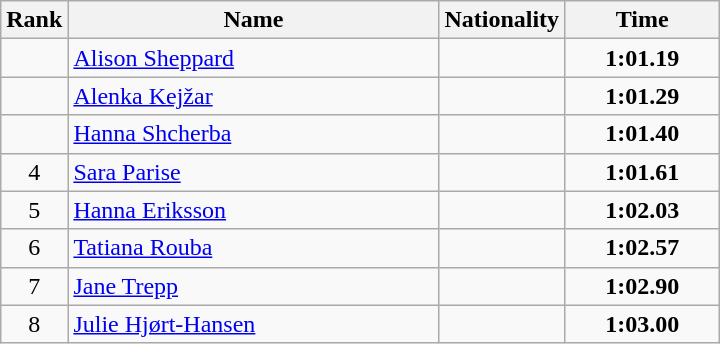<table class="wikitable">
<tr>
<th>Rank</th>
<th style="width: 15em">Name</th>
<th>Nationality</th>
<th style="width: 6em">Time</th>
</tr>
<tr>
<td align="center"></td>
<td><a href='#'>Alison Sheppard</a></td>
<td></td>
<td align="center"><strong>1:01.19</strong></td>
</tr>
<tr>
<td align="center"></td>
<td><a href='#'>Alenka Kejžar</a></td>
<td></td>
<td align="center"><strong>1:01.29</strong></td>
</tr>
<tr>
<td align="center"></td>
<td><a href='#'>Hanna Shcherba</a></td>
<td></td>
<td align="center"><strong>1:01.40</strong></td>
</tr>
<tr>
<td align="center">4</td>
<td><a href='#'>Sara Parise</a></td>
<td></td>
<td align="center"><strong>1:01.61</strong></td>
</tr>
<tr>
<td align="center">5</td>
<td><a href='#'>Hanna Eriksson</a></td>
<td></td>
<td align="center"><strong>1:02.03</strong></td>
</tr>
<tr>
<td align="center">6</td>
<td><a href='#'>Tatiana Rouba</a></td>
<td></td>
<td align="center"><strong>1:02.57</strong></td>
</tr>
<tr>
<td align="center">7</td>
<td><a href='#'>Jane Trepp</a></td>
<td></td>
<td align="center"><strong>1:02.90</strong></td>
</tr>
<tr>
<td align="center">8</td>
<td><a href='#'>Julie Hjørt-Hansen</a></td>
<td></td>
<td align="center"><strong>1:03.00</strong></td>
</tr>
</table>
